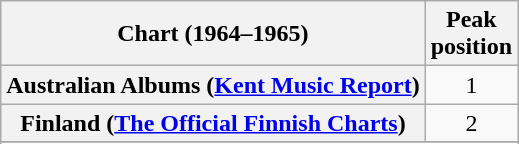<table class="wikitable sortable plainrowheaders" style="text-align:center">
<tr>
<th>Chart (1964–1965)</th>
<th>Peak<br>position</th>
</tr>
<tr>
<th scope="row">Australian Albums (<a href='#'>Kent Music Report</a>)</th>
<td>1</td>
</tr>
<tr>
<th scope="row">Finland (<a href='#'>The Official Finnish Charts</a>)</th>
<td>2</td>
</tr>
<tr>
</tr>
<tr>
</tr>
<tr>
</tr>
</table>
